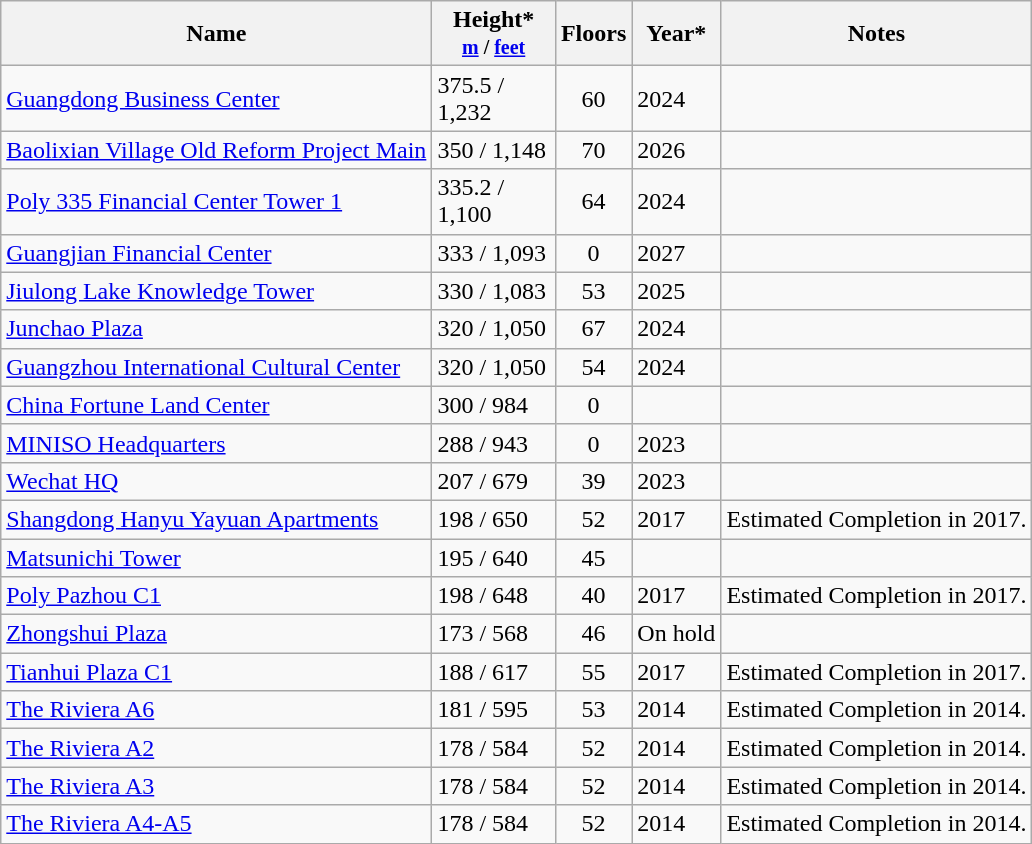<table class="wikitable sortable">
<tr>
<th>Name</th>
<th width="75px">Height*<br><small><a href='#'>m</a> / <a href='#'>feet</a></small></th>
<th>Floors</th>
<th>Year*</th>
<th class="unsortable">Notes</th>
</tr>
<tr>
<td><a href='#'>Guangdong Business Center</a></td>
<td>375.5 / 1,232</td>
<td align="center">60</td>
<td>2024</td>
<td></td>
</tr>
<tr>
<td><a href='#'>Baolixian Village Old Reform Project Main</a></td>
<td>350 / 1,148</td>
<td align="center">70</td>
<td>2026</td>
<td></td>
</tr>
<tr>
<td><a href='#'>Poly 335 Financial Center Tower 1</a></td>
<td>335.2 / 1,100</td>
<td align="center">64</td>
<td>2024</td>
<td></td>
</tr>
<tr>
<td><a href='#'>Guangjian Financial Center</a></td>
<td>333 / 1,093</td>
<td align="center">0</td>
<td>2027</td>
<td></td>
</tr>
<tr>
<td><a href='#'>Jiulong Lake Knowledge Tower</a></td>
<td>330 / 1,083</td>
<td align="center">53</td>
<td>2025</td>
<td></td>
</tr>
<tr>
<td><a href='#'>Junchao Plaza</a></td>
<td>320 / 1,050</td>
<td align="center">67</td>
<td>2024</td>
<td></td>
</tr>
<tr>
<td><a href='#'>Guangzhou International Cultural Center</a></td>
<td>320 / 1,050</td>
<td align="center">54</td>
<td>2024</td>
<td></td>
</tr>
<tr>
<td><a href='#'>China Fortune Land Center</a></td>
<td>300 / 984</td>
<td align="center">0</td>
<td></td>
<td></td>
</tr>
<tr>
<td><a href='#'>MINISO Headquarters</a></td>
<td>288 / 943</td>
<td align="center">0</td>
<td>2023</td>
<td></td>
</tr>
<tr>
<td><a href='#'>Wechat HQ</a></td>
<td>207 / 679</td>
<td align="center">39</td>
<td>2023</td>
<td></td>
</tr>
<tr>
<td><a href='#'>Shangdong Hanyu Yayuan Apartments</a></td>
<td>198 / 650</td>
<td align="center">52</td>
<td>2017</td>
<td>Estimated Completion in 2017.</td>
</tr>
<tr>
<td><a href='#'>Matsunichi Tower</a></td>
<td>195 / 640</td>
<td align="center">45</td>
<td></td>
<td></td>
</tr>
<tr>
<td><a href='#'>Poly Pazhou C1</a></td>
<td>198 / 648</td>
<td align="center">40</td>
<td>2017</td>
<td>Estimated Completion in 2017.</td>
</tr>
<tr>
<td><a href='#'>Zhongshui Plaza</a></td>
<td>173 / 568</td>
<td align="center">46</td>
<td>On hold</td>
<td></td>
</tr>
<tr>
<td><a href='#'>Tianhui Plaza C1</a></td>
<td>188 / 617</td>
<td align="center">55</td>
<td>2017</td>
<td>Estimated Completion in 2017.</td>
</tr>
<tr>
<td><a href='#'>The Riviera A6</a></td>
<td>181 / 595</td>
<td align="center">53</td>
<td>2014</td>
<td>Estimated Completion in 2014.</td>
</tr>
<tr>
<td><a href='#'>The Riviera A2</a></td>
<td>178 / 584</td>
<td align="center">52</td>
<td>2014</td>
<td>Estimated Completion in 2014.</td>
</tr>
<tr>
<td><a href='#'>The Riviera A3</a></td>
<td>178 / 584</td>
<td align="center">52</td>
<td>2014</td>
<td>Estimated Completion in 2014.</td>
</tr>
<tr>
<td><a href='#'>The Riviera A4-A5</a></td>
<td>178 / 584</td>
<td align="center">52</td>
<td>2014</td>
<td>Estimated Completion in 2014.</td>
</tr>
</table>
